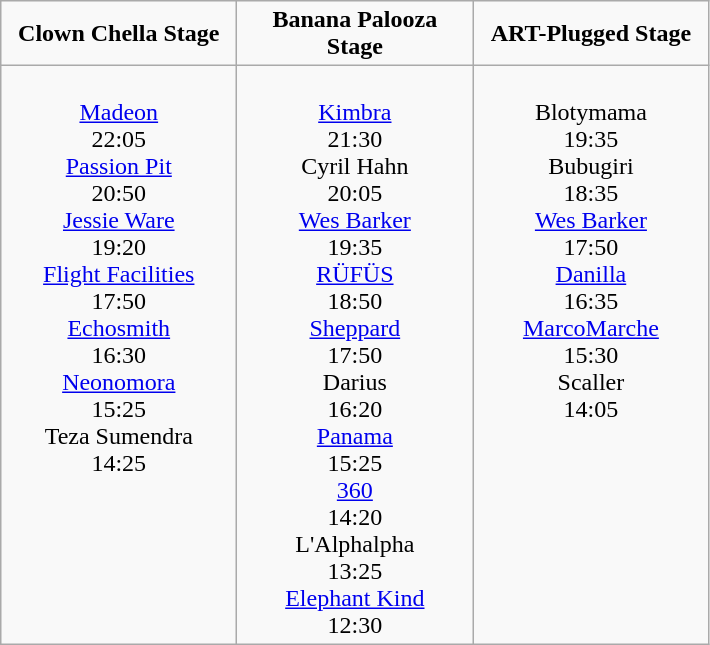<table class="wikitable">
<tr>
<td style="text-align:center;"><strong>Clown Chella Stage</strong></td>
<td style="text-align:center;"><strong>Banana Palooza Stage</strong></td>
<td style="text-align:center;"><strong>ART-Plugged Stage</strong></td>
</tr>
<tr>
<td style="text-align:center; vertical-align:top;" width="150px;"><br><a href='#'>Madeon</a><br>22:05<br><a href='#'>Passion Pit</a> <br>20:50<br><a href='#'>Jessie Ware</a><br>19:20<br><a href='#'>Flight Facilities</a><br>17:50<br><a href='#'>Echosmith</a><br>16:30<br><a href='#'>Neonomora</a><br>15:25<br>Teza Sumendra<br>14:25</td>
<td style="text-align:center; vertical-align:top;" width="150px;"><br><a href='#'>Kimbra</a><br>21:30<br>Cyril Hahn<br>20:05<br><a href='#'>Wes Barker</a><br>19:35<br><a href='#'>RÜFÜS</a><br>18:50<br><a href='#'>Sheppard</a><br>17:50<br>Darius<br>16:20<br><a href='#'>Panama</a><br>15:25<br><a href='#'>360</a><br>14:20<br>L'Alphalpha<br>13:25<br><a href='#'>Elephant Kind</a><br>12:30</td>
<td style="text-align:center; vertical-align:top;" width="150px;"><br>Blotymama<br>19:35<br>Bubugiri<br>18:35<br><a href='#'>Wes Barker</a><br>17:50<br><a href='#'>Danilla</a><br>16:35<br><a href='#'>MarcoMarche</a><br>15:30<br>Scaller<br>14:05</td>
</tr>
</table>
